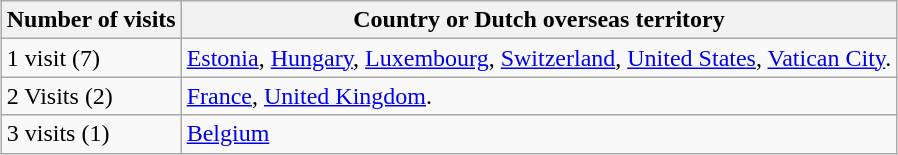<table class="wikitable" style="margin: 1em auto 1em auto">
<tr>
<th>Number of visits</th>
<th>Country or Dutch overseas territory</th>
</tr>
<tr>
<td>1 visit (7)</td>
<td><a href='#'>Estonia</a>, <a href='#'>Hungary</a>, <a href='#'>Luxembourg</a>, <a href='#'>Switzerland</a>, <a href='#'>United States</a>, <a href='#'>Vatican City</a>.</td>
</tr>
<tr>
<td>2 Visits (2)</td>
<td><a href='#'>France</a>, <a href='#'>United Kingdom</a>.</td>
</tr>
<tr>
<td>3 visits (1)</td>
<td><a href='#'>Belgium</a></td>
</tr>
</table>
